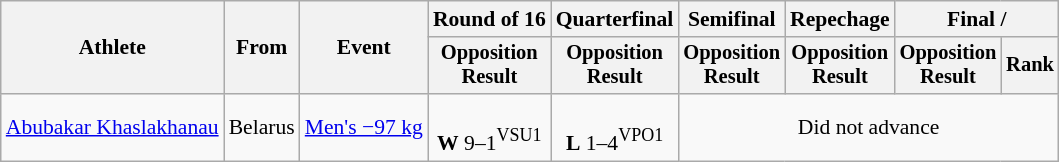<table class="wikitable" style="font-size:90%">
<tr>
<th rowspan=2>Athlete</th>
<th rowspan=2>From</th>
<th rowspan=2>Event</th>
<th>Round of 16</th>
<th>Quarterfinal</th>
<th>Semifinal</th>
<th>Repechage</th>
<th colspan=2>Final / </th>
</tr>
<tr style="font-size: 95%">
<th>Opposition<br>Result</th>
<th>Opposition<br>Result</th>
<th>Opposition<br>Result</th>
<th>Opposition<br>Result</th>
<th>Opposition<br>Result</th>
<th>Rank</th>
</tr>
<tr align=center>
<td align=left><a href='#'>Abubakar Khaslakhanau</a></td>
<td align=left>Belarus</td>
<td align=left><a href='#'>Men's −97 kg</a></td>
<td><br><strong>W</strong> 9–1<sup>VSU1</sup></td>
<td><br> <strong>L</strong> 1–4<sup>VPO1</sup></td>
<td colspan=4>Did not advance</td>
</tr>
</table>
